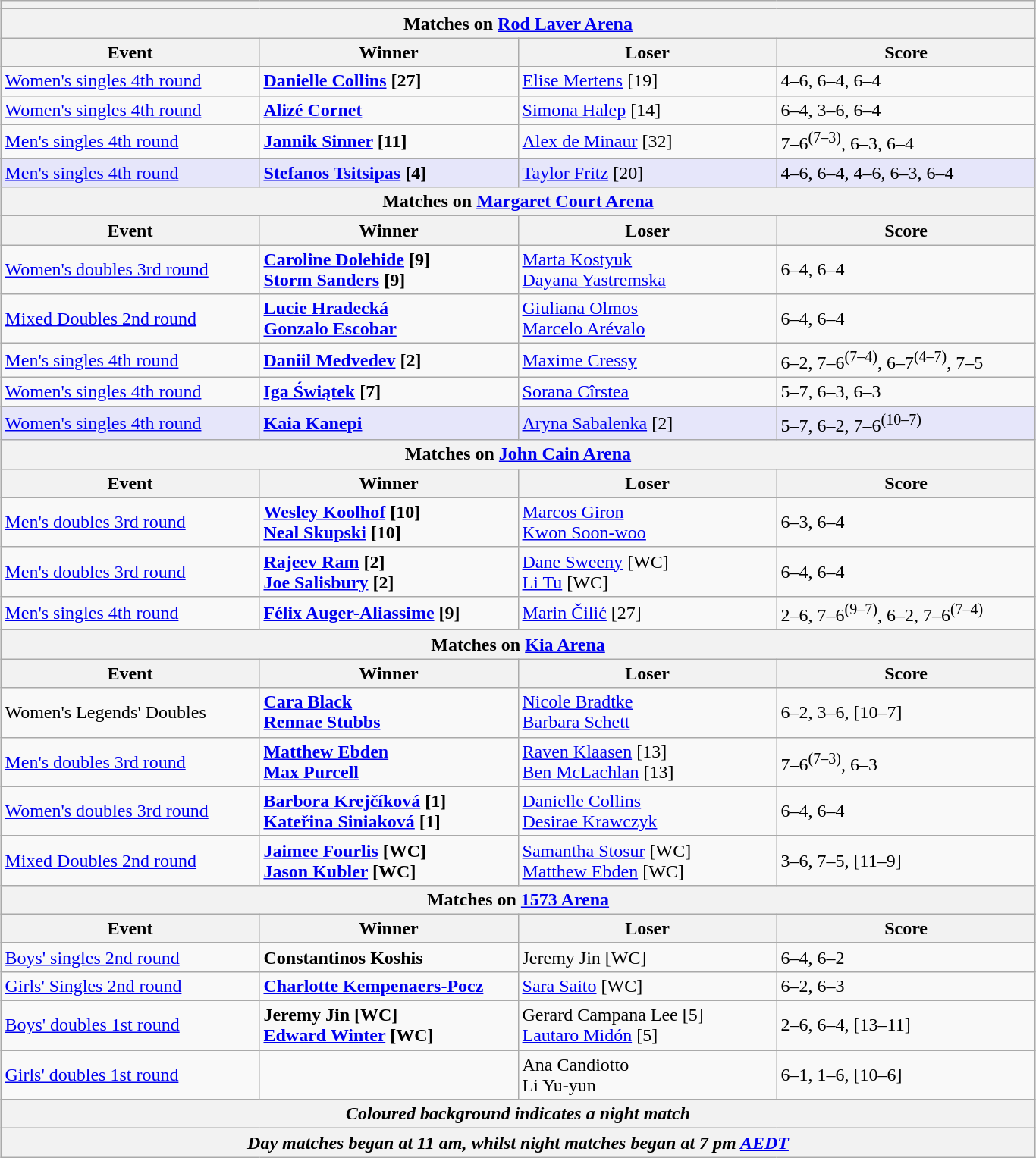<table class="wikitable collapsible uncollapsed" style="margin:auto;">
<tr>
<th colspan=4></th>
</tr>
<tr>
<th colspan=4><strong>Matches on <a href='#'>Rod Laver Arena</a></strong></th>
</tr>
<tr>
<th style="width:220px;">Event</th>
<th style="width:220px;">Winner</th>
<th style="width:220px;">Loser</th>
<th style="width:220px;">Score</th>
</tr>
<tr>
<td><a href='#'>Women's singles 4th round</a></td>
<td><strong> <a href='#'>Danielle Collins</a> [27]</strong></td>
<td> <a href='#'>Elise Mertens</a> [19]</td>
<td>4–6, 6–4, 6–4</td>
</tr>
<tr>
<td><a href='#'>Women's singles 4th round</a></td>
<td><strong> <a href='#'>Alizé Cornet</a></strong></td>
<td> <a href='#'>Simona Halep</a> [14]</td>
<td>6–4, 3–6, 6–4</td>
</tr>
<tr>
<td><a href='#'>Men's singles 4th round</a></td>
<td><strong> <a href='#'>Jannik Sinner</a> [11]</strong></td>
<td> <a href='#'>Alex de Minaur</a> [32]</td>
<td>7–6<sup>(7–3)</sup>, 6–3, 6–4</td>
</tr>
<tr>
</tr>
<tr bgcolor=lavender>
<td><a href='#'>Men's singles 4th round</a></td>
<td><strong> <a href='#'>Stefanos Tsitsipas</a> [4]</strong></td>
<td> <a href='#'>Taylor Fritz</a> [20]</td>
<td>4–6, 6–4, 4–6, 6–3, 6–4</td>
</tr>
<tr>
<th colspan=4><strong>Matches on <a href='#'>Margaret Court Arena</a></strong></th>
</tr>
<tr>
<th style="width:220px;">Event</th>
<th style="width:220px;">Winner</th>
<th style="width:220px;">Loser</th>
<th style="width:220px;">Score</th>
</tr>
<tr>
<td><a href='#'>Women's doubles 3rd round</a></td>
<td><strong> <a href='#'>Caroline Dolehide</a> [9] <br>  <a href='#'>Storm Sanders</a> [9]</strong></td>
<td> <a href='#'>Marta Kostyuk</a> <br>  <a href='#'>Dayana Yastremska</a></td>
<td>6–4, 6–4</td>
</tr>
<tr>
<td><a href='#'>Mixed Doubles 2nd round</a></td>
<td><strong> <a href='#'>Lucie Hradecká</a> <br>  <a href='#'>Gonzalo Escobar</a></strong></td>
<td> <a href='#'>Giuliana Olmos</a> <br>  <a href='#'>Marcelo Arévalo</a></td>
<td>6–4, 6–4</td>
</tr>
<tr>
<td><a href='#'>Men's singles 4th round</a></td>
<td><strong> <a href='#'>Daniil Medvedev</a> [2]</strong></td>
<td> <a href='#'>Maxime Cressy</a></td>
<td>6–2, 7–6<sup>(7–4)</sup>, 6–7<sup>(4–7)</sup>, 7–5</td>
</tr>
<tr>
<td><a href='#'>Women's singles 4th round</a></td>
<td><strong> <a href='#'>Iga Świątek</a> [7]</strong></td>
<td> <a href='#'>Sorana Cîrstea</a></td>
<td>5–7, 6–3, 6–3</td>
</tr>
<tr bgcolor=lavender>
<td><a href='#'>Women's singles 4th round</a></td>
<td><strong> <a href='#'>Kaia Kanepi</a></strong></td>
<td> <a href='#'>Aryna Sabalenka</a> [2]</td>
<td>5–7, 6–2, 7–6<sup>(10–7)</sup></td>
</tr>
<tr>
<th colspan=4><strong>Matches on <a href='#'>John Cain Arena</a></strong></th>
</tr>
<tr>
<th style="width:220px;">Event</th>
<th style="width:220px;">Winner</th>
<th style="width:220px;">Loser</th>
<th style="width:220px;">Score</th>
</tr>
<tr>
<td><a href='#'>Men's doubles 3rd round</a></td>
<td><strong> <a href='#'>Wesley Koolhof</a> [10] <br>  <a href='#'>Neal Skupski</a> [10]</strong></td>
<td> <a href='#'>Marcos Giron</a> <br>  <a href='#'>Kwon Soon-woo</a></td>
<td>6–3, 6–4</td>
</tr>
<tr>
<td><a href='#'>Men's doubles 3rd round</a></td>
<td><strong> <a href='#'>Rajeev Ram</a> [2] <br>  <a href='#'>Joe Salisbury</a> [2]</strong></td>
<td> <a href='#'>Dane Sweeny</a> [WC]<br>  <a href='#'>Li Tu</a> [WC]</td>
<td>6–4, 6–4</td>
</tr>
<tr>
<td><a href='#'>Men's singles 4th round</a></td>
<td><strong> <a href='#'>Félix Auger-Aliassime</a> [9]</strong></td>
<td> <a href='#'>Marin Čilić</a> [27]</td>
<td>2–6, 7–6<sup>(9–7)</sup>, 6–2, 7–6<sup>(7–4)</sup></td>
</tr>
<tr>
<th colspan=4><strong>Matches on <a href='#'>Kia Arena</a></strong></th>
</tr>
<tr>
<th style="width:220px;">Event</th>
<th style="width:220px;">Winner</th>
<th style="width:220px;">Loser</th>
<th style="width:220px;">Score</th>
</tr>
<tr>
<td>Women's Legends' Doubles</td>
<td><strong> <a href='#'>Cara Black</a> <br>  <a href='#'>Rennae Stubbs</a></strong></td>
<td> <a href='#'>Nicole Bradtke</a> <br>  <a href='#'>Barbara Schett</a></td>
<td>6–2, 3–6, [10–7]</td>
</tr>
<tr>
<td><a href='#'>Men's doubles 3rd round</a></td>
<td><strong> <a href='#'>Matthew Ebden</a> <br>  <a href='#'>Max Purcell</a></strong></td>
<td> <a href='#'>Raven Klaasen</a> [13] <br>  <a href='#'>Ben McLachlan</a> [13]</td>
<td>7–6<sup>(7–3)</sup>, 6–3</td>
</tr>
<tr>
<td><a href='#'>Women's doubles 3rd round</a></td>
<td><strong> <a href='#'>Barbora Krejčíková</a> [1]<br>  <a href='#'>Kateřina Siniaková</a> [1]</strong></td>
<td> <a href='#'>Danielle Collins</a> <br>  <a href='#'>Desirae Krawczyk</a></td>
<td>6–4, 6–4</td>
</tr>
<tr>
<td><a href='#'>Mixed Doubles 2nd round</a></td>
<td><strong> <a href='#'>Jaimee Fourlis</a> [WC]<br>  <a href='#'>Jason Kubler</a> [WC]</strong></td>
<td> <a href='#'>Samantha Stosur</a> [WC]<br>  <a href='#'>Matthew Ebden</a> [WC]</td>
<td>3–6, 7–5, [11–9]</td>
</tr>
<tr>
<th colspan=4><strong>Matches on <a href='#'>1573 Arena</a></strong></th>
</tr>
<tr>
<th style="width:220px;">Event</th>
<th style="width:220px;">Winner</th>
<th style="width:220px;">Loser</th>
<th style="width:220px;">Score</th>
</tr>
<tr>
<td><a href='#'>Boys' singles 2nd round</a></td>
<td><strong> Constantinos Koshis</strong></td>
<td> Jeremy Jin [WC]</td>
<td>6–4, 6–2</td>
</tr>
<tr>
<td><a href='#'>Girls' Singles 2nd round</a></td>
<td><strong> <a href='#'>Charlotte Kempenaers-Pocz</a></strong></td>
<td> <a href='#'>Sara Saito</a> [WC]</td>
<td>6–2, 6–3</td>
</tr>
<tr>
<td><a href='#'>Boys' doubles 1st round</a></td>
<td><strong> Jeremy Jin [WC] <br>  <a href='#'>Edward Winter</a> [WC]</strong></td>
<td> Gerard Campana Lee [5] <br>  <a href='#'>Lautaro Midón</a> [5]</td>
<td>2–6, 6–4, [13–11]</td>
</tr>
<tr>
<td><a href='#'>Girls' doubles 1st round</a></td>
<td><strong></strong></td>
<td> Ana Candiotto <br>  Li Yu-yun</td>
<td>6–1, 1–6, [10–6]</td>
</tr>
<tr>
<th colspan=4><em>Coloured background indicates a night match</em></th>
</tr>
<tr>
<th colspan=4><em>Day matches began at 11 am, whilst night matches began at 7 pm <a href='#'>AEDT</a></em></th>
</tr>
</table>
